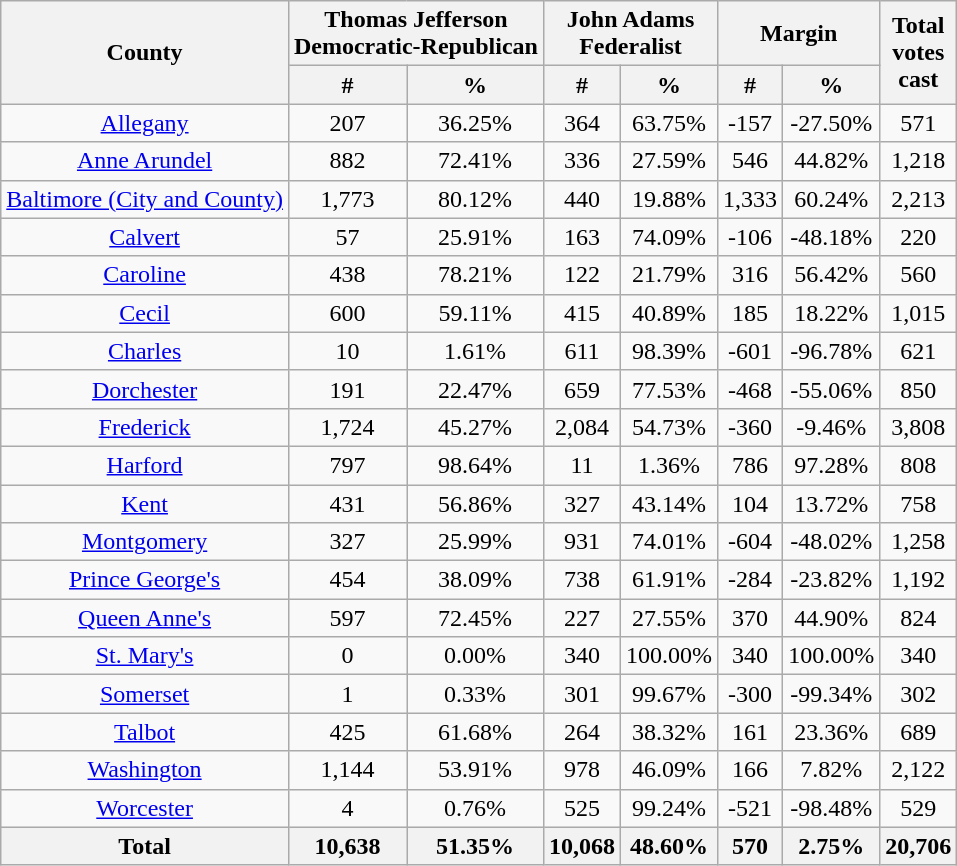<table class="wikitable sortable">
<tr>
<th rowspan="2">County</th>
<th colspan="2">Thomas Jefferson<br>Democratic-Republican</th>
<th colspan="2">John Adams<br>Federalist</th>
<th colspan="2">Margin</th>
<th rowspan="2">Total<br>votes<br>cast</th>
</tr>
<tr>
<th>#</th>
<th>%</th>
<th>#</th>
<th>%</th>
<th>#</th>
<th>%</th>
</tr>
<tr style="text-align:center;">
<td><a href='#'>Allegany</a></td>
<td>207</td>
<td>36.25%</td>
<td>364</td>
<td>63.75%</td>
<td>-157</td>
<td>-27.50%</td>
<td>571</td>
</tr>
<tr style="text-align:center;">
<td><a href='#'>Anne Arundel</a></td>
<td>882</td>
<td>72.41%</td>
<td>336</td>
<td>27.59%</td>
<td>546</td>
<td>44.82%</td>
<td>1,218</td>
</tr>
<tr style="text-align:center;">
<td><a href='#'>Baltimore (City and County)</a></td>
<td>1,773</td>
<td>80.12%</td>
<td>440</td>
<td>19.88%</td>
<td>1,333</td>
<td>60.24%</td>
<td>2,213</td>
</tr>
<tr style="text-align:center;">
<td><a href='#'>Calvert</a></td>
<td>57</td>
<td>25.91%</td>
<td>163</td>
<td>74.09%</td>
<td>-106</td>
<td>-48.18%</td>
<td>220</td>
</tr>
<tr style="text-align:center;">
<td><a href='#'>Caroline</a></td>
<td>438</td>
<td>78.21%</td>
<td>122</td>
<td>21.79%</td>
<td>316</td>
<td>56.42%</td>
<td>560</td>
</tr>
<tr style="text-align:center;">
<td><a href='#'>Cecil</a></td>
<td>600</td>
<td>59.11%</td>
<td>415</td>
<td>40.89%</td>
<td>185</td>
<td>18.22%</td>
<td>1,015</td>
</tr>
<tr style="text-align:center;">
<td><a href='#'>Charles</a></td>
<td>10</td>
<td>1.61%</td>
<td>611</td>
<td>98.39%</td>
<td>-601</td>
<td>-96.78%</td>
<td>621</td>
</tr>
<tr style="text-align:center;">
<td><a href='#'>Dorchester</a></td>
<td>191</td>
<td>22.47%</td>
<td>659</td>
<td>77.53%</td>
<td>-468</td>
<td>-55.06%</td>
<td>850</td>
</tr>
<tr style="text-align:center;">
<td><a href='#'>Frederick</a></td>
<td>1,724</td>
<td>45.27%</td>
<td>2,084</td>
<td>54.73%</td>
<td>-360</td>
<td>-9.46%</td>
<td>3,808</td>
</tr>
<tr style="text-align:center;">
<td><a href='#'>Harford</a></td>
<td>797</td>
<td>98.64%</td>
<td>11</td>
<td>1.36%</td>
<td>786</td>
<td>97.28%</td>
<td>808</td>
</tr>
<tr style="text-align:center;">
<td><a href='#'>Kent</a></td>
<td>431</td>
<td>56.86%</td>
<td>327</td>
<td>43.14%</td>
<td>104</td>
<td>13.72%</td>
<td>758</td>
</tr>
<tr style="text-align:center;">
<td><a href='#'>Montgomery</a></td>
<td>327</td>
<td>25.99%</td>
<td>931</td>
<td>74.01%</td>
<td>-604</td>
<td>-48.02%</td>
<td>1,258</td>
</tr>
<tr style="text-align:center;">
<td><a href='#'>Prince George's</a></td>
<td>454</td>
<td>38.09%</td>
<td>738</td>
<td>61.91%</td>
<td>-284</td>
<td>-23.82%</td>
<td>1,192</td>
</tr>
<tr style="text-align:center;">
<td><a href='#'>Queen Anne's</a></td>
<td>597</td>
<td>72.45%</td>
<td>227</td>
<td>27.55%</td>
<td>370</td>
<td>44.90%</td>
<td>824</td>
</tr>
<tr style="text-align:center;">
<td><a href='#'>St. Mary's</a></td>
<td>0</td>
<td>0.00%</td>
<td>340</td>
<td>100.00%</td>
<td>340</td>
<td>100.00%</td>
<td>340</td>
</tr>
<tr style="text-align:center;">
<td><a href='#'>Somerset</a></td>
<td>1</td>
<td>0.33%</td>
<td>301</td>
<td>99.67%</td>
<td>-300</td>
<td>-99.34%</td>
<td>302</td>
</tr>
<tr style="text-align:center;">
<td><a href='#'>Talbot</a></td>
<td>425</td>
<td>61.68%</td>
<td>264</td>
<td>38.32%</td>
<td>161</td>
<td>23.36%</td>
<td>689</td>
</tr>
<tr style="text-align:center;">
<td><a href='#'>Washington</a></td>
<td>1,144</td>
<td>53.91%</td>
<td>978</td>
<td>46.09%</td>
<td>166</td>
<td>7.82%</td>
<td>2,122</td>
</tr>
<tr style="text-align:center;">
<td><a href='#'>Worcester</a></td>
<td>4</td>
<td>0.76%</td>
<td>525</td>
<td>99.24%</td>
<td>-521</td>
<td>-98.48%</td>
<td>529</td>
</tr>
<tr style="text-align:center;">
<th>Total</th>
<th>10,638</th>
<th>51.35%</th>
<th>10,068</th>
<th>48.60%</th>
<th>570</th>
<th>2.75%</th>
<th>20,706</th>
</tr>
</table>
